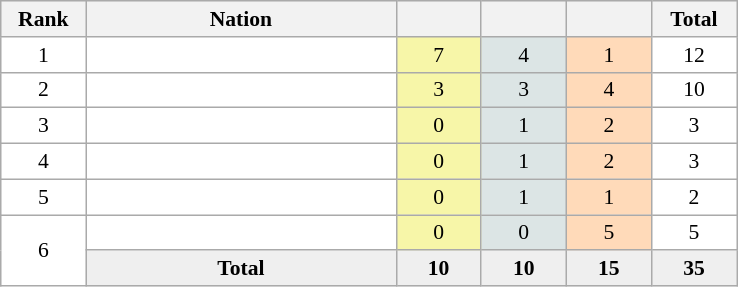<table class=wikitable style="border:1px solid #AAAAAA; font-size:90%; text-align:center;">
<tr style="background:#EFEFEF;">
<th style="width:50px;">Rank</th>
<th style="width:200px;">Nation</th>
<th style="width:50px;"></th>
<th style="width:50px;"></th>
<th style="width:50px;"></th>
<th style="width:50px;">Total</th>
</tr>
<tr style="background:white;">
<td>1</td>
<td style="text-align:left;"></td>
<td style="background:#F7F6A8;">7</td>
<td style="background:#DCE5E5;">4</td>
<td style="background:#FFDAB9;">1</td>
<td>12</td>
</tr>
<tr style="background:white;">
<td>2</td>
<td style="text-align:left;"></td>
<td style="background:#F7F6A8;">3</td>
<td style="background:#DCE5E5;">3</td>
<td style="background:#FFDAB9;">4</td>
<td>10</td>
</tr>
<tr style="background:white;">
<td>3</td>
<td style="text-align:left;"></td>
<td style="background:#F7F6A8;">0</td>
<td style="background:#DCE5E5;">1</td>
<td style="background:#FFDAB9;">2</td>
<td>3</td>
</tr>
<tr style="background:white;">
<td>4</td>
<td style="text-align:left;"></td>
<td style="background:#F7F6A8;">0</td>
<td style="background:#DCE5E5;">1</td>
<td style="background:#FFDAB9;">2</td>
<td>3</td>
</tr>
<tr style="background:white;">
<td>5</td>
<td style="text-align:left;"></td>
<td style="background:#F7F6A8;">0</td>
<td style="background:#DCE5E5;">1</td>
<td style="background:#FFDAB9;">1</td>
<td>2</td>
</tr>
<tr style="background:white;">
<td rowspan="2">6</td>
<td style="text-align:left;"></td>
<td style="background:#F7F6A8;">0</td>
<td style="background:#DCE5E5;">0</td>
<td style="background:#FFDAB9;">5</td>
<td>5</td>
</tr>
<tr style="background:#efefef;">
<td colspan="1"><strong>Total</strong></td>
<td><strong>10</strong></td>
<td><strong>10</strong></td>
<td><strong>15</strong></td>
<td><strong>35</strong></td>
</tr>
</table>
